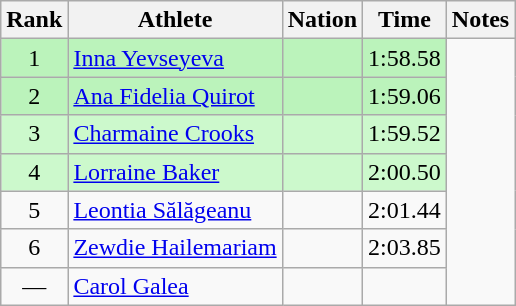<table class="wikitable sortable" style="text-align:center">
<tr>
<th>Rank</th>
<th>Athlete</th>
<th>Nation</th>
<th>Time</th>
<th>Notes</th>
</tr>
<tr style="background:#bbf3bb;">
<td>1</td>
<td align=left><a href='#'>Inna Yevseyeva</a></td>
<td align=left></td>
<td>1:58.58</td>
</tr>
<tr style="background:#bbf3bb;">
<td>2</td>
<td align=left><a href='#'>Ana Fidelia Quirot</a></td>
<td align=left></td>
<td>1:59.06</td>
</tr>
<tr style="background:#ccf9cc;">
<td>3</td>
<td align=left><a href='#'>Charmaine Crooks</a></td>
<td align=left></td>
<td>1:59.52</td>
</tr>
<tr style="background:#ccf9cc;">
<td>4</td>
<td align=left><a href='#'>Lorraine Baker</a></td>
<td align=left></td>
<td>2:00.50</td>
</tr>
<tr>
<td>5</td>
<td align=left><a href='#'>Leontia Sălăgeanu</a></td>
<td align=left></td>
<td>2:01.44</td>
</tr>
<tr>
<td>6</td>
<td align=left><a href='#'>Zewdie Hailemariam</a></td>
<td align=left></td>
<td>2:03.85</td>
</tr>
<tr>
<td align="center">—</td>
<td align=left><a href='#'>Carol Galea</a></td>
<td align=left></td>
<td></td>
</tr>
</table>
